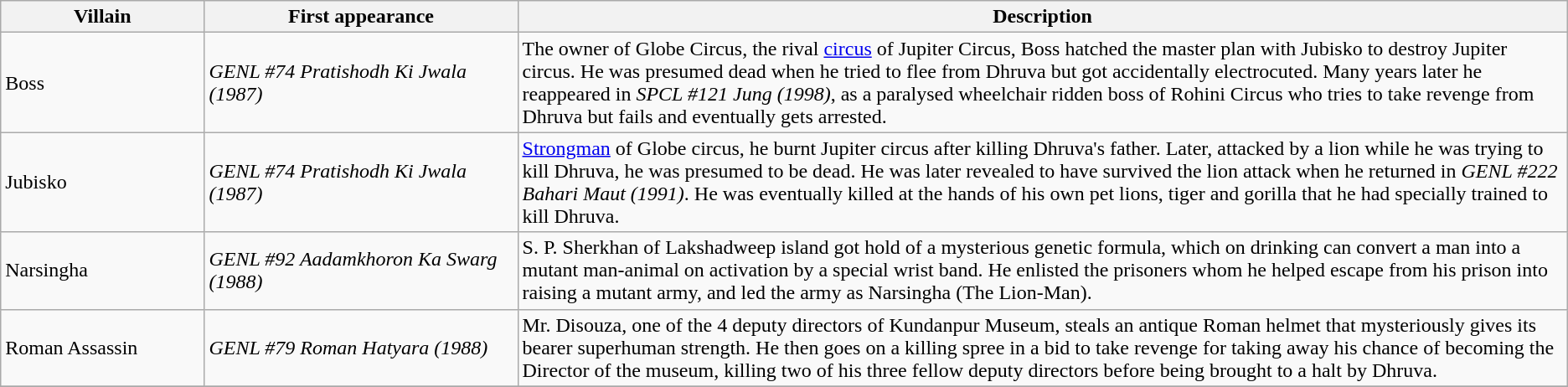<table class="wikitable">
<tr>
<th style="width:13%;">Villain</th>
<th style="width:20%;">First appearance</th>
<th style="width:67%;">Description</th>
</tr>
<tr>
<td>Boss</td>
<td><em>GENL #74 Pratishodh Ki Jwala (1987)</em></td>
<td>The owner of Globe Circus, the rival <a href='#'>circus</a> of Jupiter Circus, Boss hatched the master plan with Jubisko to destroy Jupiter circus. He was presumed dead when he tried to flee from Dhruva but got accidentally electrocuted. Many years later he reappeared in <em>SPCL #121 Jung (1998)</em>, as a paralysed wheelchair ridden boss of Rohini Circus who tries to take revenge from Dhruva but fails and eventually gets arrested.</td>
</tr>
<tr>
<td>Jubisko</td>
<td><em>GENL #74 Pratishodh Ki Jwala (1987)</em></td>
<td><a href='#'>Strongman</a> of Globe circus, he burnt Jupiter circus after killing Dhruva's father. Later, attacked by a lion while he was trying to kill Dhruva, he was presumed to be dead. He was later revealed to have survived the lion attack when he returned in <em>GENL #222 Bahari Maut (1991)</em>. He was eventually killed at the hands of his own pet lions, tiger and gorilla that he had specially trained to kill Dhruva.</td>
</tr>
<tr>
<td>Narsingha</td>
<td><em>GENL #92 Aadamkhoron Ka Swarg (1988)</em></td>
<td>S. P. Sherkhan of Lakshadweep island got hold of a mysterious genetic formula, which on drinking can convert a man into a mutant man-animal on activation by a special wrist band. He enlisted the prisoners whom he helped escape from his prison into raising a mutant army, and led the army as Narsingha (The Lion-Man).</td>
</tr>
<tr>
<td>Roman Assassin</td>
<td><em>GENL #79 Roman Hatyara (1988)</em></td>
<td>Mr. Disouza, one of the 4 deputy directors of Kundanpur Museum, steals an antique Roman helmet that mysteriously gives its bearer superhuman strength. He then goes on a killing spree in a bid to take revenge for taking away his chance of becoming the Director of the museum, killing two of his three fellow deputy directors before being brought to a halt by Dhruva.</td>
</tr>
<tr>
</tr>
</table>
